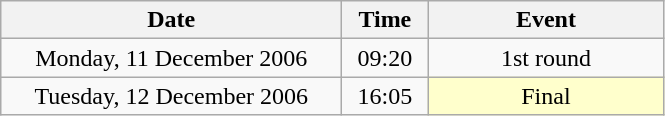<table class = "wikitable" style="text-align:center;">
<tr>
<th width=220>Date</th>
<th width=50>Time</th>
<th width=150>Event</th>
</tr>
<tr>
<td>Monday, 11 December 2006</td>
<td>09:20</td>
<td>1st round</td>
</tr>
<tr>
<td>Tuesday, 12 December 2006</td>
<td>16:05</td>
<td bgcolor=ffffcc>Final</td>
</tr>
</table>
